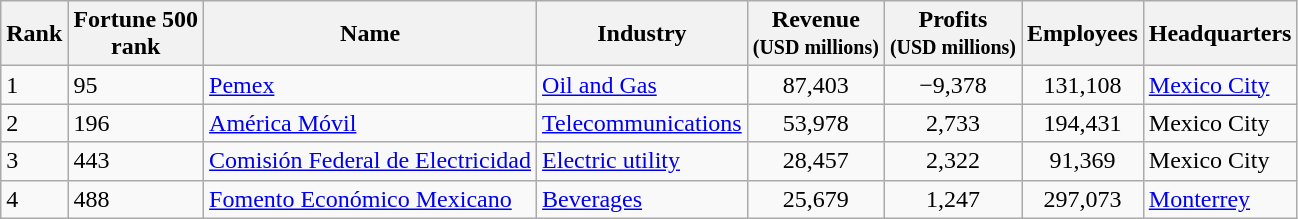<table class="wikitable sortable">
<tr>
<th>Rank</th>
<th>Fortune 500<br>rank</th>
<th>Name</th>
<th>Industry</th>
<th>Revenue<br><small>(USD millions)</small></th>
<th>Profits<br><small>(USD millions)</small></th>
<th>Employees</th>
<th>Headquarters</th>
</tr>
<tr>
<td>1</td>
<td>95</td>
<td><a href='#'>Pemex</a></td>
<td><a href='#'>Oil and Gas</a></td>
<td style="text-align:center;">87,403</td>
<td style="text-align:center;">−9,378</td>
<td style="text-align:center;">131,108</td>
<td><a href='#'>Mexico City</a></td>
</tr>
<tr>
<td>2</td>
<td>196</td>
<td><a href='#'>América Móvil</a></td>
<td><a href='#'>Telecommunications</a></td>
<td style="text-align:center;">53,978</td>
<td style="text-align:center;">2,733</td>
<td style="text-align:center;">194,431</td>
<td>Mexico City</td>
</tr>
<tr>
<td>3</td>
<td>443</td>
<td><a href='#'>Comisión Federal de Electricidad</a></td>
<td><a href='#'>Electric utility</a></td>
<td style="text-align:center;">28,457</td>
<td style="text-align:center;">2,322</td>
<td style="text-align:center;">91,369</td>
<td>Mexico City</td>
</tr>
<tr>
<td>4</td>
<td>488</td>
<td><a href='#'>Fomento Económico Mexicano</a></td>
<td><a href='#'>Beverages</a></td>
<td style="text-align:center;">25,679</td>
<td style="text-align:center;">1,247</td>
<td style="text-align:center;">297,073</td>
<td><a href='#'>Monterrey</a></td>
</tr>
</table>
